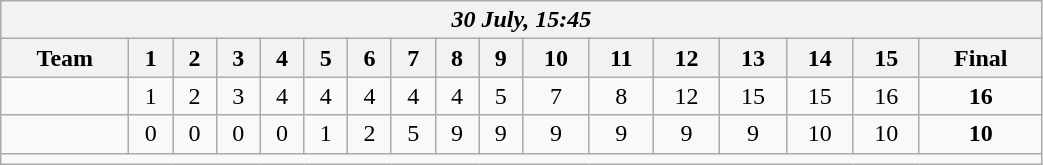<table class=wikitable style="text-align:center; width: 55%">
<tr>
<th colspan=17><em>30 July, 15:45</em></th>
</tr>
<tr>
<th>Team</th>
<th>1</th>
<th>2</th>
<th>3</th>
<th>4</th>
<th>5</th>
<th>6</th>
<th>7</th>
<th>8</th>
<th>9</th>
<th>10</th>
<th>11</th>
<th>12</th>
<th>13</th>
<th>14</th>
<th>15</th>
<th>Final</th>
</tr>
<tr>
<td align=left><strong></strong></td>
<td>1</td>
<td>2</td>
<td>3</td>
<td>4</td>
<td>4</td>
<td>4</td>
<td>4</td>
<td>4</td>
<td>5</td>
<td>7</td>
<td>8</td>
<td>12</td>
<td>15</td>
<td>15</td>
<td>16</td>
<td><strong>16</strong></td>
</tr>
<tr>
<td align=left></td>
<td>0</td>
<td>0</td>
<td>0</td>
<td>0</td>
<td>1</td>
<td>2</td>
<td>5</td>
<td>9</td>
<td>9</td>
<td>9</td>
<td>9</td>
<td>9</td>
<td>9</td>
<td>10</td>
<td>10</td>
<td><strong>10</strong></td>
</tr>
<tr>
<td colspan=17></td>
</tr>
</table>
